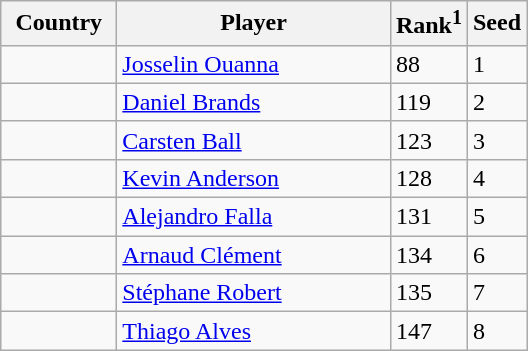<table class="sortable wikitable">
<tr>
<th width="70">Country</th>
<th width="175">Player</th>
<th>Rank<sup>1</sup></th>
<th>Seed</th>
</tr>
<tr>
<td></td>
<td><a href='#'>Josselin Ouanna</a></td>
<td>88</td>
<td>1</td>
</tr>
<tr>
<td></td>
<td><a href='#'>Daniel Brands</a></td>
<td>119</td>
<td>2</td>
</tr>
<tr>
<td></td>
<td><a href='#'>Carsten Ball</a></td>
<td>123</td>
<td>3</td>
</tr>
<tr>
<td></td>
<td><a href='#'>Kevin Anderson</a></td>
<td>128</td>
<td>4</td>
</tr>
<tr>
<td></td>
<td><a href='#'>Alejandro Falla</a></td>
<td>131</td>
<td>5</td>
</tr>
<tr>
<td></td>
<td><a href='#'>Arnaud Clément</a></td>
<td>134</td>
<td>6</td>
</tr>
<tr>
<td></td>
<td><a href='#'>Stéphane Robert</a></td>
<td>135</td>
<td>7</td>
</tr>
<tr>
<td></td>
<td><a href='#'>Thiago Alves</a></td>
<td>147</td>
<td>8</td>
</tr>
</table>
